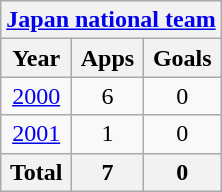<table class="wikitable" style="text-align:center">
<tr>
<th colspan=3><a href='#'>Japan national team</a></th>
</tr>
<tr>
<th>Year</th>
<th>Apps</th>
<th>Goals</th>
</tr>
<tr>
<td><a href='#'>2000</a></td>
<td>6</td>
<td>0</td>
</tr>
<tr>
<td><a href='#'>2001</a></td>
<td>1</td>
<td>0</td>
</tr>
<tr>
<th>Total</th>
<th>7</th>
<th>0</th>
</tr>
</table>
